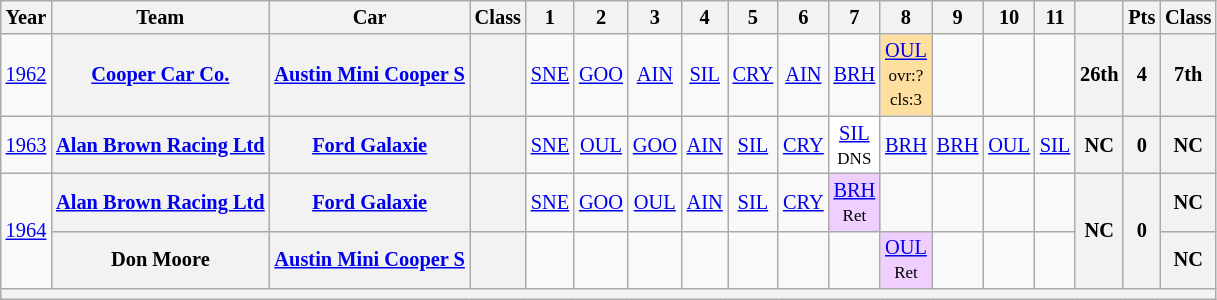<table class="wikitable" style="text-align:center; font-size:85%">
<tr>
<th>Year</th>
<th>Team</th>
<th>Car</th>
<th>Class</th>
<th>1</th>
<th>2</th>
<th>3</th>
<th>4</th>
<th>5</th>
<th>6</th>
<th>7</th>
<th>8</th>
<th>9</th>
<th>10</th>
<th>11</th>
<th></th>
<th>Pts</th>
<th>Class</th>
</tr>
<tr>
<td><a href='#'>1962</a></td>
<th><a href='#'>Cooper Car Co.</a></th>
<th><a href='#'>Austin Mini Cooper S</a></th>
<th><span></span></th>
<td><a href='#'>SNE</a></td>
<td><a href='#'>GOO</a></td>
<td><a href='#'>AIN</a></td>
<td><a href='#'>SIL</a></td>
<td><a href='#'>CRY</a></td>
<td><a href='#'>AIN</a></td>
<td><a href='#'>BRH</a></td>
<td style="background:#FFDF9F;"><a href='#'>OUL</a><br><small>ovr:?<br>cls:3</small></td>
<td></td>
<td></td>
<td></td>
<th>26th</th>
<th>4</th>
<th>7th</th>
</tr>
<tr>
<td><a href='#'>1963</a></td>
<th><a href='#'>Alan Brown Racing Ltd</a></th>
<th><a href='#'>Ford Galaxie</a></th>
<th><span></span></th>
<td><a href='#'>SNE</a></td>
<td><a href='#'>OUL</a></td>
<td><a href='#'>GOO</a></td>
<td><a href='#'>AIN</a></td>
<td><a href='#'>SIL</a></td>
<td><a href='#'>CRY</a></td>
<td style="background:#FFFFFF;"><a href='#'>SIL</a><br><small>DNS</small></td>
<td><a href='#'>BRH</a></td>
<td><a href='#'>BRH</a></td>
<td><a href='#'>OUL</a></td>
<td><a href='#'>SIL</a></td>
<th>NC</th>
<th>0</th>
<th>NC</th>
</tr>
<tr>
<td rowspan=2><a href='#'>1964</a></td>
<th><a href='#'>Alan Brown Racing Ltd</a></th>
<th><a href='#'>Ford Galaxie</a></th>
<th><span></span></th>
<td><a href='#'>SNE</a></td>
<td><a href='#'>GOO</a></td>
<td><a href='#'>OUL</a></td>
<td><a href='#'>AIN</a></td>
<td><a href='#'>SIL</a></td>
<td><a href='#'>CRY</a></td>
<td style="background:#EFCFFF;"><a href='#'>BRH</a><br><small>Ret</small></td>
<td></td>
<td></td>
<td></td>
<td></td>
<th rowspan=2>NC</th>
<th rowspan=2>0</th>
<th>NC</th>
</tr>
<tr>
<th>Don Moore</th>
<th><a href='#'>Austin Mini Cooper S</a></th>
<th><span></span></th>
<td></td>
<td></td>
<td></td>
<td></td>
<td></td>
<td></td>
<td></td>
<td style="background:#EFCFFF;"><a href='#'>OUL</a><br><small>Ret</small></td>
<td></td>
<td></td>
<td></td>
<th>NC</th>
</tr>
<tr>
<th colspan="18"></th>
</tr>
</table>
